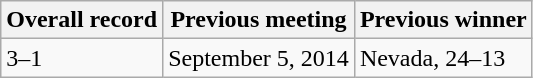<table class="wikitable">
<tr>
<th>Overall record</th>
<th>Previous meeting</th>
<th>Previous winner</th>
</tr>
<tr>
<td>3–1</td>
<td>September 5, 2014</td>
<td>Nevada, 24–13</td>
</tr>
</table>
